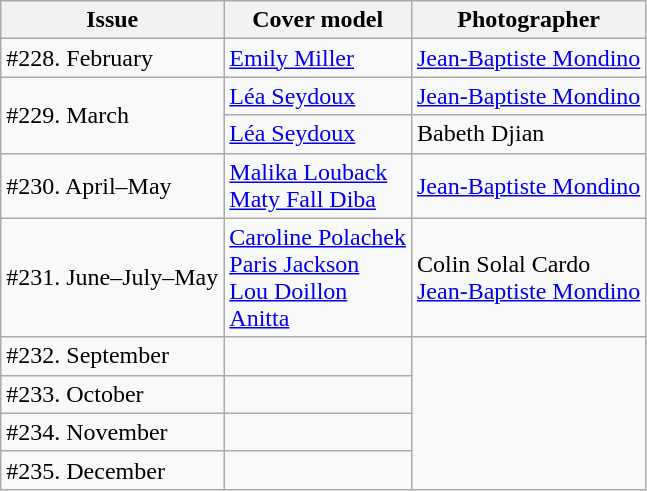<table class="sortable wikitable">
<tr>
<th>Issue</th>
<th>Cover model</th>
<th>Photographer</th>
</tr>
<tr>
<td>#228. February</td>
<td><a href='#'>Emily Miller</a></td>
<td><a href='#'>Jean-Baptiste Mondino</a></td>
</tr>
<tr>
<td rowspan=2>#229. March</td>
<td><a href='#'>Léa Seydoux</a></td>
<td><a href='#'>Jean-Baptiste Mondino</a></td>
</tr>
<tr>
<td><a href='#'>Léa Seydoux</a></td>
<td>Babeth Djian</td>
</tr>
<tr>
<td>#230. April–May</td>
<td><a href='#'>Malika Louback</a><br><a href='#'>Maty Fall Diba</a></td>
<td><a href='#'>Jean-Baptiste Mondino</a></td>
</tr>
<tr>
<td>#231. June–July–May</td>
<td><a href='#'>Caroline Polachek</a><br><a href='#'>Paris Jackson</a><br> <a href='#'>Lou Doillon</a> <br><a href='#'>Anitta</a></td>
<td>Colin Solal Cardo <br>  <a href='#'>Jean-Baptiste Mondino</a></td>
</tr>
<tr>
<td>#232. September</td>
<td></td>
</tr>
<tr>
<td>#233. October</td>
<td></td>
</tr>
<tr>
<td>#234. November</td>
<td></td>
</tr>
<tr>
<td>#235. December</td>
<td></td>
</tr>
</table>
